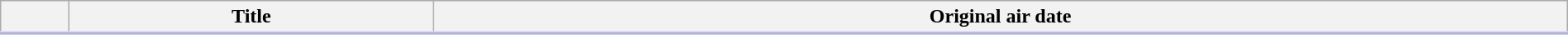<table class="wikitable" style="width:100%; background:#FFF;">
<tr style="border-bottom: 3px solid #CCF;">
<th></th>
<th>Title</th>
<th>Original air date</th>
</tr>
<tr>
</tr>
</table>
